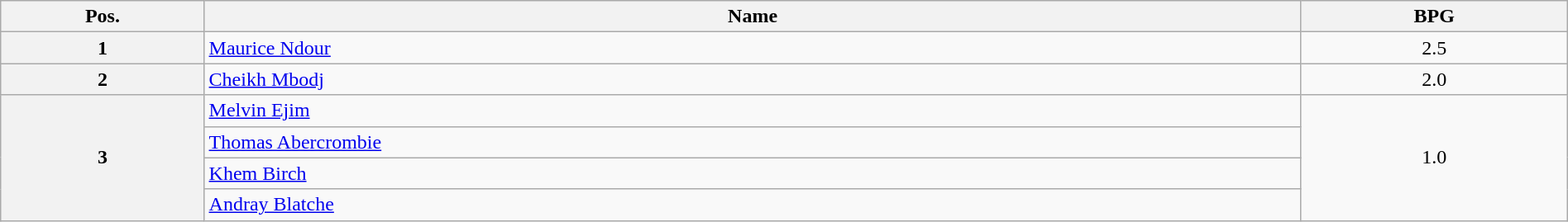<table class=wikitable width=100% style="text-align:center;">
<tr>
<th width="13%">Pos.</th>
<th width="70%">Name</th>
<th width="17%">BPG</th>
</tr>
<tr>
<th>1</th>
<td align=left> <a href='#'>Maurice Ndour</a></td>
<td>2.5</td>
</tr>
<tr>
<th>2</th>
<td align=left> <a href='#'>Cheikh Mbodj</a></td>
<td>2.0</td>
</tr>
<tr>
<th rowspan=4>3</th>
<td align=left> <a href='#'>Melvin Ejim</a></td>
<td rowspan=4>1.0</td>
</tr>
<tr>
<td align=left> <a href='#'>Thomas Abercrombie</a></td>
</tr>
<tr>
<td align=left> <a href='#'>Khem Birch</a></td>
</tr>
<tr>
<td align=left> <a href='#'>Andray Blatche</a></td>
</tr>
</table>
